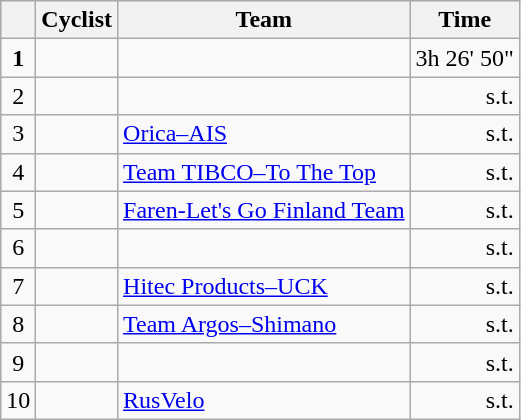<table class="wikitable">
<tr style="background:#ccccff;">
<th></th>
<th>Cyclist</th>
<th>Team</th>
<th>Time</th>
</tr>
<tr>
<td align=center><strong>1</strong></td>
<td></td>
<td></td>
<td align=right>3h 26' 50"</td>
</tr>
<tr>
<td align=center>2</td>
<td></td>
<td></td>
<td align=right>s.t.</td>
</tr>
<tr>
<td align=center>3</td>
<td></td>
<td><a href='#'>Orica–AIS</a></td>
<td align=right>s.t.</td>
</tr>
<tr>
<td align=center>4</td>
<td></td>
<td><a href='#'>Team TIBCO–To The Top</a></td>
<td align=right>s.t.</td>
</tr>
<tr>
<td align=center>5</td>
<td></td>
<td><a href='#'>Faren-Let's Go Finland Team</a></td>
<td align=right>s.t.</td>
</tr>
<tr>
<td align=center>6</td>
<td></td>
<td></td>
<td align=right>s.t.</td>
</tr>
<tr>
<td align=center>7</td>
<td></td>
<td><a href='#'>Hitec Products–UCK</a></td>
<td align=right>s.t.</td>
</tr>
<tr>
<td align=center>8</td>
<td></td>
<td><a href='#'>Team Argos–Shimano</a></td>
<td align=right>s.t.</td>
</tr>
<tr>
<td align=center>9</td>
<td></td>
<td></td>
<td align=right>s.t.</td>
</tr>
<tr>
<td align=center>10</td>
<td></td>
<td><a href='#'>RusVelo</a></td>
<td align=right>s.t.</td>
</tr>
</table>
